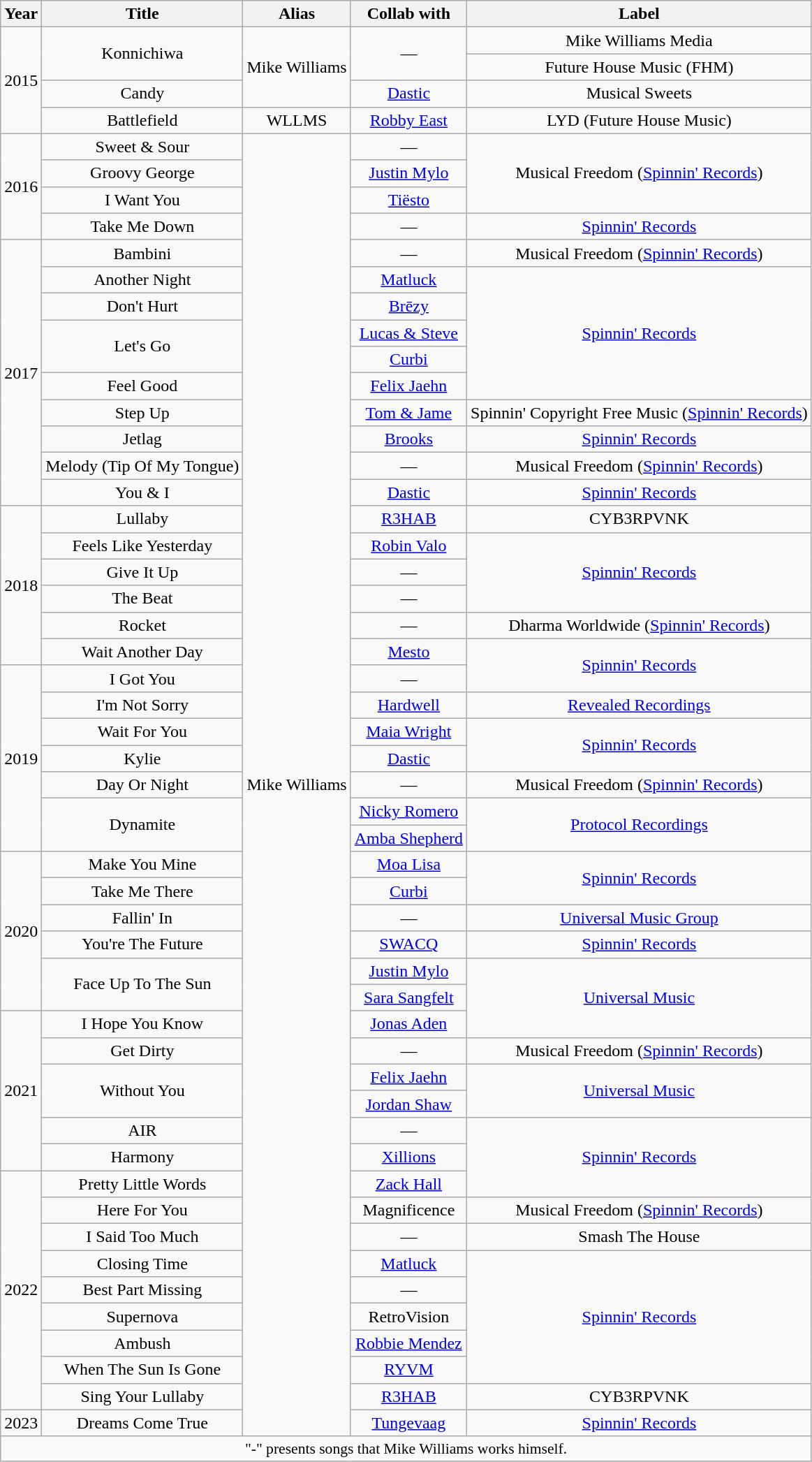<table class="wikitable plainrowheaders" style="text-align:center;">
<tr>
<th>Year</th>
<th>Title</th>
<th>Alias</th>
<th>Collab with</th>
<th>Label</th>
</tr>
<tr>
<td rowspan="4">2015</td>
<td rowspan="2">Konnichiwa</td>
<td rowspan="3">Mike Williams</td>
<td rowspan="2">—</td>
<td>Mike Williams Media</td>
</tr>
<tr>
<td>Future House Music (FHM)</td>
</tr>
<tr>
<td>Candy</td>
<td><a href='#'>Dastic</a></td>
<td>Musical Sweets</td>
</tr>
<tr>
<td>Battlefield</td>
<td>WLLMS</td>
<td><a href='#'>Robby East</a></td>
<td>LYD (Future House Music)</td>
</tr>
<tr>
<td rowspan="4">2016</td>
<td>Sweet & Sour</td>
<td rowspan="49">Mike Williams</td>
<td>—</td>
<td rowspan="3">Musical Freedom (<a href='#'>Spinnin' Records</a>)</td>
</tr>
<tr>
<td>Groovy George</td>
<td><a href='#'>Justin Mylo</a></td>
</tr>
<tr>
<td>I Want You</td>
<td><a href='#'>Tiësto</a></td>
</tr>
<tr>
<td>Take Me Down</td>
<td>—</td>
<td><a href='#'>Spinnin' Records</a></td>
</tr>
<tr>
<td rowspan=10>2017</td>
<td>Bambini</td>
<td>—</td>
<td>Musical Freedom (<a href='#'>Spinnin' Records</a>)</td>
</tr>
<tr>
<td>Another Night</td>
<td><a href='#'>Matluck</a></td>
<td rowspan=5><a href='#'>Spinnin' Records</a></td>
</tr>
<tr>
<td>Don't Hurt</td>
<td><a href='#'>Brēzy</a></td>
</tr>
<tr>
<td rowspan=2>Let's Go</td>
<td><a href='#'>Lucas & Steve</a></td>
</tr>
<tr>
<td><a href='#'>Curbi</a></td>
</tr>
<tr>
<td>Feel Good</td>
<td><a href='#'>Felix Jaehn</a></td>
</tr>
<tr>
<td>Step Up</td>
<td><a href='#'>Tom & Jame</a></td>
<td>Spinnin' Copyright Free Music (<a href='#'>Spinnin' Records</a>)</td>
</tr>
<tr>
<td>Jetlag</td>
<td><a href='#'>Brooks</a></td>
<td><a href='#'>Spinnin' Records</a></td>
</tr>
<tr>
<td>Melody (Tip Of My Tongue)</td>
<td>—</td>
<td>Musical Freedom (<a href='#'>Spinnin' Records</a>)</td>
</tr>
<tr>
<td>You & I</td>
<td><a href='#'>Dastic</a></td>
<td><a href='#'>Spinnin' Records</a></td>
</tr>
<tr>
<td rowspan=6>2018</td>
<td>Lullaby</td>
<td><a href='#'>R3HAB</a></td>
<td>CYB3RPVNK</td>
</tr>
<tr>
<td>Feels Like Yesterday</td>
<td><a href='#'>Robin Valo</a></td>
<td rowspan=3><a href='#'>Spinnin' Records</a></td>
</tr>
<tr>
<td>Give It Up</td>
<td>—</td>
</tr>
<tr>
<td>The Beat</td>
<td>—</td>
</tr>
<tr>
<td>Rocket</td>
<td>—</td>
<td>Dharma Worldwide (<a href='#'>Spinnin' Records</a>)</td>
</tr>
<tr>
<td>Wait Another Day</td>
<td><a href='#'>Mesto</a></td>
<td rowspan=2><a href='#'>Spinnin' Records</a></td>
</tr>
<tr>
<td rowspan=7>2019</td>
<td>I Got You</td>
<td>—</td>
</tr>
<tr>
<td>I'm Not Sorry</td>
<td><a href='#'>Hardwell</a></td>
<td><a href='#'>Revealed Recordings</a></td>
</tr>
<tr>
<td>Wait For You</td>
<td><a href='#'>Maia Wright</a></td>
<td rowspan=2><a href='#'>Spinnin' Records</a></td>
</tr>
<tr>
<td>Kylie</td>
<td><a href='#'>Dastic</a></td>
</tr>
<tr>
<td>Day Or Night</td>
<td>—</td>
<td>Musical Freedom (<a href='#'>Spinnin' Records</a>)</td>
</tr>
<tr>
<td rowspan=2>Dynamite</td>
<td><a href='#'>Nicky Romero</a></td>
<td rowspan=2><a href='#'>Protocol Recordings</a></td>
</tr>
<tr>
<td><a href='#'>Amba Shepherd</a></td>
</tr>
<tr>
<td rowspan=6>2020</td>
<td>Make You Mine</td>
<td><a href='#'>Moa Lisa</a></td>
<td rowspan=2><a href='#'>Spinnin' Records</a></td>
</tr>
<tr>
<td>Take Me There</td>
<td><a href='#'>Curbi</a></td>
</tr>
<tr>
<td>Fallin' In</td>
<td>—</td>
<td><a href='#'>Universal Music Group</a></td>
</tr>
<tr>
<td>You're The Future</td>
<td><a href='#'>SWACQ</a></td>
<td><a href='#'>Spinnin' Records</a></td>
</tr>
<tr>
<td rowspan=2>Face Up To The Sun</td>
<td><a href='#'>Justin Mylo</a></td>
<td rowspan=3><a href='#'>Universal Music</a></td>
</tr>
<tr>
<td><a href='#'>Sara Sangfelt</a></td>
</tr>
<tr>
<td rowspan=6>2021</td>
<td>I Hope You Know</td>
<td><a href='#'>Jonas Aden</a></td>
</tr>
<tr>
<td>Get Dirty</td>
<td>—</td>
<td>Musical Freedom (<a href='#'>Spinnin' Records</a>)</td>
</tr>
<tr>
<td rowspan=2>Without You</td>
<td><a href='#'>Felix Jaehn</a></td>
<td rowspan=2><a href='#'>Universal Music</a></td>
</tr>
<tr>
<td><a href='#'>Jordan Shaw</a></td>
</tr>
<tr>
<td>AIR</td>
<td>—</td>
<td rowspan=3><a href='#'>Spinnin' Records</a></td>
</tr>
<tr>
<td>Harmony</td>
<td><a href='#'>Xillions</a></td>
</tr>
<tr>
<td rowspan=9>2022</td>
<td>Pretty Little Words</td>
<td><a href='#'>Zack Hall</a></td>
</tr>
<tr>
<td>Here For You</td>
<td>Magnificence</td>
<td>Musical Freedom (<a href='#'>Spinnin' Records</a>)</td>
</tr>
<tr>
<td>I Said Too Much</td>
<td>—</td>
<td>Smash The House</td>
</tr>
<tr>
<td>Closing Time</td>
<td><a href='#'>Matluck</a></td>
<td rowspan=5><a href='#'>Spinnin' Records</a></td>
</tr>
<tr>
<td>Best Part Missing</td>
<td>—</td>
</tr>
<tr>
<td>Supernova</td>
<td>RetroVision</td>
</tr>
<tr>
<td>Ambush</td>
<td><a href='#'>Robbie Mendez</a></td>
</tr>
<tr>
<td>When The Sun Is Gone</td>
<td><a href='#'>RYVM</a></td>
</tr>
<tr>
<td>Sing Your Lullaby</td>
<td><a href='#'>R3HAB</a></td>
<td>CYB3RPVNK</td>
</tr>
<tr>
<td>2023</td>
<td>Dreams Come True</td>
<td><a href='#'>Tungevaag</a></td>
<td><a href='#'>Spinnin' Records</a></td>
</tr>
<tr>
<td colspan="12" style="font-size:90%">"-" presents songs that Mike Williams works himself.</td>
</tr>
</table>
